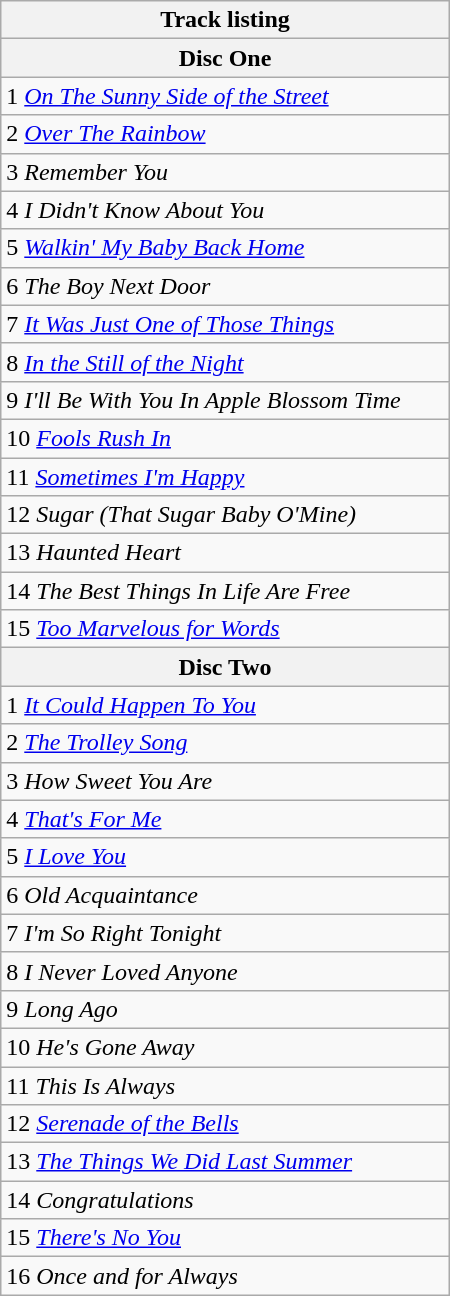<table class="wikitable collapsible collapsed" style="width:300px;">
<tr>
<th>Track listing</th>
</tr>
<tr>
<th>Disc One</th>
</tr>
<tr>
<td>1 <em><a href='#'>On The Sunny Side of the Street</a></em></td>
</tr>
<tr>
<td>2 <em><a href='#'>Over The Rainbow</a></em></td>
</tr>
<tr>
<td>3 <em>Remember You</em></td>
</tr>
<tr>
<td>4 <em>I Didn't Know About You</em></td>
</tr>
<tr>
<td>5 <em><a href='#'>Walkin' My Baby Back Home</a></em></td>
</tr>
<tr>
<td>6 <em>The Boy Next Door</em></td>
</tr>
<tr>
<td>7 <em><a href='#'>It Was Just One of Those Things</a></em></td>
</tr>
<tr>
<td>8 <em><a href='#'>In the Still of the Night</a></em></td>
</tr>
<tr>
<td>9 <em>I'll Be With You In Apple Blossom Time</em></td>
</tr>
<tr>
<td>10 <em><a href='#'>Fools Rush In</a></em></td>
</tr>
<tr>
<td>11 <em><a href='#'>Sometimes I'm Happy</a></em></td>
</tr>
<tr>
<td>12 <em>Sugar (That Sugar Baby O'Mine)</em></td>
</tr>
<tr>
<td>13 <em>Haunted Heart</em></td>
</tr>
<tr>
<td>14 <em>The Best Things In Life Are Free</em></td>
</tr>
<tr>
<td>15 <em><a href='#'>Too Marvelous for Words</a></em></td>
</tr>
<tr>
<th>Disc Two</th>
</tr>
<tr>
<td>1 <em><a href='#'>It Could Happen To You</a></em></td>
</tr>
<tr>
<td>2 <em><a href='#'>The Trolley Song</a></em></td>
</tr>
<tr>
<td>3 <em>How Sweet You Are</em></td>
</tr>
<tr>
<td>4 <em><a href='#'>That's For Me</a></em></td>
</tr>
<tr>
<td>5 <em><a href='#'>I Love You</a></em></td>
</tr>
<tr>
<td>6 <em>Old Acquaintance</em></td>
</tr>
<tr>
<td>7 <em>I'm So Right Tonight</em></td>
</tr>
<tr>
<td>8 <em>I Never Loved Anyone</em></td>
</tr>
<tr>
<td>9 <em>Long Ago</em></td>
</tr>
<tr>
<td>10 <em>He's Gone Away</em></td>
</tr>
<tr>
<td>11 <em>This Is Always</em></td>
</tr>
<tr>
<td>12 <em><a href='#'>Serenade of the Bells</a></em></td>
</tr>
<tr>
<td>13 <em><a href='#'>The Things We Did Last Summer</a></em></td>
</tr>
<tr>
<td>14 <em>Congratulations</em></td>
</tr>
<tr>
<td>15 <em><a href='#'>There's No You</a></em></td>
</tr>
<tr>
<td>16 <em>Once and for Always</em></td>
</tr>
</table>
